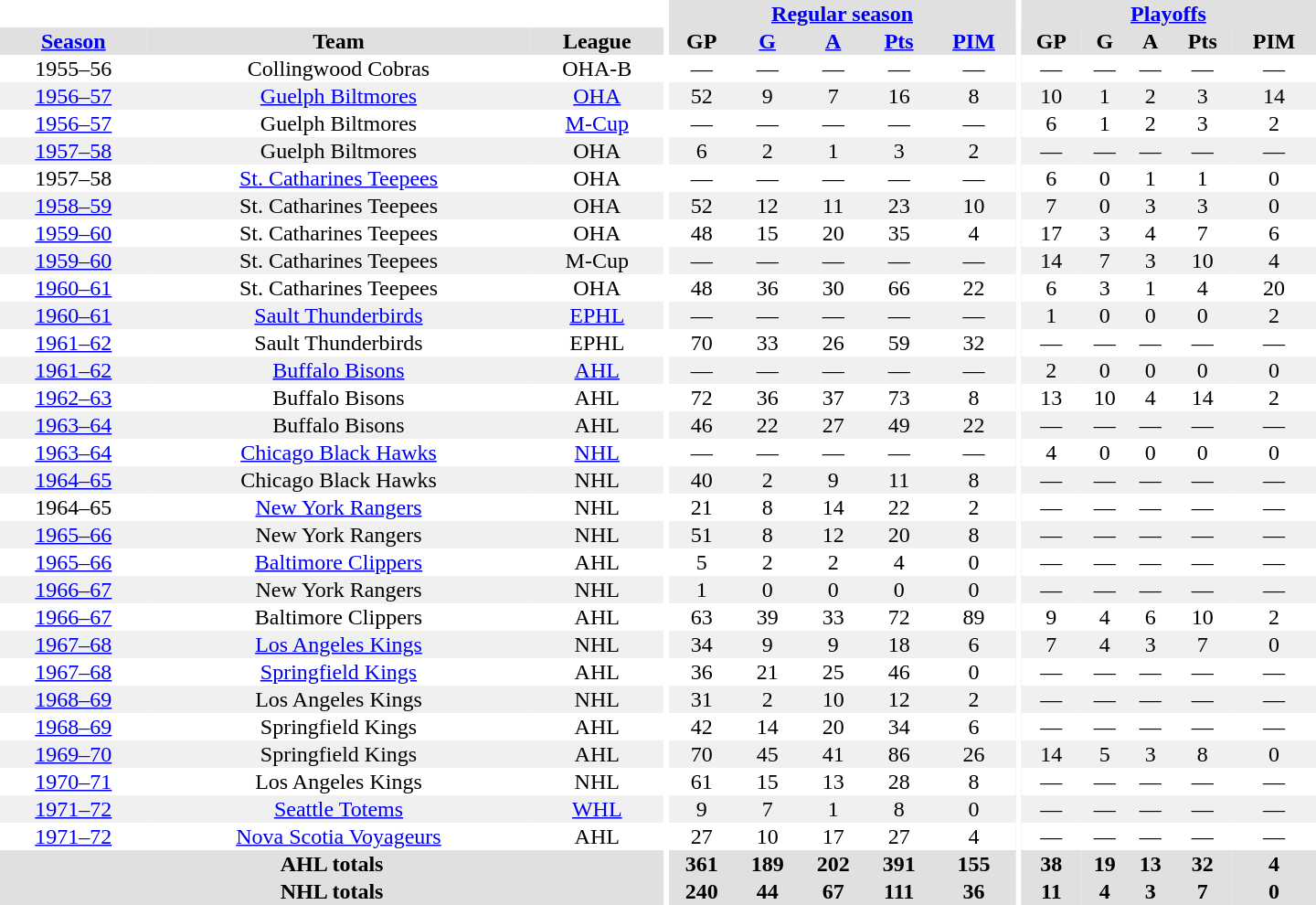<table border="0" cellpadding="1" cellspacing="0" style="text-align:center; width:60em">
<tr bgcolor="#e0e0e0">
<th colspan="3" bgcolor="#ffffff"></th>
<th rowspan="100" bgcolor="#ffffff"></th>
<th colspan="5"><a href='#'>Regular season</a></th>
<th rowspan="100" bgcolor="#ffffff"></th>
<th colspan="5"><a href='#'>Playoffs</a></th>
</tr>
<tr bgcolor="#e0e0e0">
<th><a href='#'>Season</a></th>
<th>Team</th>
<th>League</th>
<th>GP</th>
<th><a href='#'>G</a></th>
<th><a href='#'>A</a></th>
<th><a href='#'>Pts</a></th>
<th><a href='#'>PIM</a></th>
<th>GP</th>
<th>G</th>
<th>A</th>
<th>Pts</th>
<th>PIM</th>
</tr>
<tr>
<td>1955–56</td>
<td>Collingwood Cobras</td>
<td>OHA-B</td>
<td>—</td>
<td>—</td>
<td>—</td>
<td>—</td>
<td>—</td>
<td>—</td>
<td>—</td>
<td>—</td>
<td>—</td>
<td>—</td>
</tr>
<tr bgcolor="#f0f0f0">
<td><a href='#'>1956–57</a></td>
<td><a href='#'>Guelph Biltmores</a></td>
<td><a href='#'>OHA</a></td>
<td>52</td>
<td>9</td>
<td>7</td>
<td>16</td>
<td>8</td>
<td>10</td>
<td>1</td>
<td>2</td>
<td>3</td>
<td>14</td>
</tr>
<tr>
<td><a href='#'>1956–57</a></td>
<td>Guelph Biltmores</td>
<td><a href='#'>M-Cup</a></td>
<td>—</td>
<td>—</td>
<td>—</td>
<td>—</td>
<td>—</td>
<td>6</td>
<td>1</td>
<td>2</td>
<td>3</td>
<td>2</td>
</tr>
<tr bgcolor="#f0f0f0">
<td><a href='#'>1957–58</a></td>
<td>Guelph Biltmores</td>
<td>OHA</td>
<td>6</td>
<td>2</td>
<td>1</td>
<td>3</td>
<td>2</td>
<td>—</td>
<td>—</td>
<td>—</td>
<td>—</td>
<td>—</td>
</tr>
<tr>
<td>1957–58</td>
<td><a href='#'>St. Catharines Teepees</a></td>
<td>OHA</td>
<td>—</td>
<td>—</td>
<td>—</td>
<td>—</td>
<td>—</td>
<td>6</td>
<td>0</td>
<td>1</td>
<td>1</td>
<td>0</td>
</tr>
<tr bgcolor="#f0f0f0">
<td><a href='#'>1958–59</a></td>
<td>St. Catharines Teepees</td>
<td>OHA</td>
<td>52</td>
<td>12</td>
<td>11</td>
<td>23</td>
<td>10</td>
<td>7</td>
<td>0</td>
<td>3</td>
<td>3</td>
<td>0</td>
</tr>
<tr>
<td><a href='#'>1959–60</a></td>
<td>St. Catharines Teepees</td>
<td>OHA</td>
<td>48</td>
<td>15</td>
<td>20</td>
<td>35</td>
<td>4</td>
<td>17</td>
<td>3</td>
<td>4</td>
<td>7</td>
<td>6</td>
</tr>
<tr bgcolor="#f0f0f0">
<td><a href='#'>1959–60</a></td>
<td>St. Catharines Teepees</td>
<td>M-Cup</td>
<td>—</td>
<td>—</td>
<td>—</td>
<td>—</td>
<td>—</td>
<td>14</td>
<td>7</td>
<td>3</td>
<td>10</td>
<td>4</td>
</tr>
<tr>
<td><a href='#'>1960–61</a></td>
<td>St. Catharines Teepees</td>
<td>OHA</td>
<td>48</td>
<td>36</td>
<td>30</td>
<td>66</td>
<td>22</td>
<td>6</td>
<td>3</td>
<td>1</td>
<td>4</td>
<td>20</td>
</tr>
<tr bgcolor="#f0f0f0">
<td><a href='#'>1960–61</a></td>
<td><a href='#'>Sault Thunderbirds</a></td>
<td><a href='#'>EPHL</a></td>
<td>—</td>
<td>—</td>
<td>—</td>
<td>—</td>
<td>—</td>
<td>1</td>
<td>0</td>
<td>0</td>
<td>0</td>
<td>2</td>
</tr>
<tr>
<td><a href='#'>1961–62</a></td>
<td>Sault Thunderbirds</td>
<td>EPHL</td>
<td>70</td>
<td>33</td>
<td>26</td>
<td>59</td>
<td>32</td>
<td>—</td>
<td>—</td>
<td>—</td>
<td>—</td>
<td>—</td>
</tr>
<tr bgcolor="#f0f0f0">
<td><a href='#'>1961–62</a></td>
<td><a href='#'>Buffalo Bisons</a></td>
<td><a href='#'>AHL</a></td>
<td>—</td>
<td>—</td>
<td>—</td>
<td>—</td>
<td>—</td>
<td>2</td>
<td>0</td>
<td>0</td>
<td>0</td>
<td>0</td>
</tr>
<tr>
<td><a href='#'>1962–63</a></td>
<td>Buffalo Bisons</td>
<td>AHL</td>
<td>72</td>
<td>36</td>
<td>37</td>
<td>73</td>
<td>8</td>
<td>13</td>
<td>10</td>
<td>4</td>
<td>14</td>
<td>2</td>
</tr>
<tr bgcolor="#f0f0f0">
<td><a href='#'>1963–64</a></td>
<td>Buffalo Bisons</td>
<td>AHL</td>
<td>46</td>
<td>22</td>
<td>27</td>
<td>49</td>
<td>22</td>
<td>—</td>
<td>—</td>
<td>—</td>
<td>—</td>
<td>—</td>
</tr>
<tr>
<td><a href='#'>1963–64</a></td>
<td><a href='#'>Chicago Black Hawks</a></td>
<td><a href='#'>NHL</a></td>
<td>—</td>
<td>—</td>
<td>—</td>
<td>—</td>
<td>—</td>
<td>4</td>
<td>0</td>
<td>0</td>
<td>0</td>
<td>0</td>
</tr>
<tr bgcolor="#f0f0f0">
<td><a href='#'>1964–65</a></td>
<td>Chicago Black Hawks</td>
<td>NHL</td>
<td>40</td>
<td>2</td>
<td>9</td>
<td>11</td>
<td>8</td>
<td>—</td>
<td>—</td>
<td>—</td>
<td>—</td>
<td>—</td>
</tr>
<tr>
<td>1964–65</td>
<td><a href='#'>New York Rangers</a></td>
<td>NHL</td>
<td>21</td>
<td>8</td>
<td>14</td>
<td>22</td>
<td>2</td>
<td>—</td>
<td>—</td>
<td>—</td>
<td>—</td>
<td>—</td>
</tr>
<tr bgcolor="#f0f0f0">
<td><a href='#'>1965–66</a></td>
<td>New York Rangers</td>
<td>NHL</td>
<td>51</td>
<td>8</td>
<td>12</td>
<td>20</td>
<td>8</td>
<td>—</td>
<td>—</td>
<td>—</td>
<td>—</td>
<td>—</td>
</tr>
<tr>
<td><a href='#'>1965–66</a></td>
<td><a href='#'>Baltimore Clippers</a></td>
<td>AHL</td>
<td>5</td>
<td>2</td>
<td>2</td>
<td>4</td>
<td>0</td>
<td>—</td>
<td>—</td>
<td>—</td>
<td>—</td>
<td>—</td>
</tr>
<tr bgcolor="#f0f0f0">
<td><a href='#'>1966–67</a></td>
<td>New York Rangers</td>
<td>NHL</td>
<td>1</td>
<td>0</td>
<td>0</td>
<td>0</td>
<td>0</td>
<td>—</td>
<td>—</td>
<td>—</td>
<td>—</td>
<td>—</td>
</tr>
<tr>
<td><a href='#'>1966–67</a></td>
<td>Baltimore Clippers</td>
<td>AHL</td>
<td>63</td>
<td>39</td>
<td>33</td>
<td>72</td>
<td>89</td>
<td>9</td>
<td>4</td>
<td>6</td>
<td>10</td>
<td>2</td>
</tr>
<tr bgcolor="#f0f0f0">
<td><a href='#'>1967–68</a></td>
<td><a href='#'>Los Angeles Kings</a></td>
<td>NHL</td>
<td>34</td>
<td>9</td>
<td>9</td>
<td>18</td>
<td>6</td>
<td>7</td>
<td>4</td>
<td>3</td>
<td>7</td>
<td>0</td>
</tr>
<tr>
<td><a href='#'>1967–68</a></td>
<td><a href='#'>Springfield Kings</a></td>
<td>AHL</td>
<td>36</td>
<td>21</td>
<td>25</td>
<td>46</td>
<td>0</td>
<td>—</td>
<td>—</td>
<td>—</td>
<td>—</td>
<td>—</td>
</tr>
<tr bgcolor="#f0f0f0">
<td><a href='#'>1968–69</a></td>
<td>Los Angeles Kings</td>
<td>NHL</td>
<td>31</td>
<td>2</td>
<td>10</td>
<td>12</td>
<td>2</td>
<td>—</td>
<td>—</td>
<td>—</td>
<td>—</td>
<td>—</td>
</tr>
<tr>
<td><a href='#'>1968–69</a></td>
<td>Springfield Kings</td>
<td>AHL</td>
<td>42</td>
<td>14</td>
<td>20</td>
<td>34</td>
<td>6</td>
<td>—</td>
<td>—</td>
<td>—</td>
<td>—</td>
<td>—</td>
</tr>
<tr bgcolor="#f0f0f0">
<td><a href='#'>1969–70</a></td>
<td>Springfield Kings</td>
<td>AHL</td>
<td>70</td>
<td>45</td>
<td>41</td>
<td>86</td>
<td>26</td>
<td>14</td>
<td>5</td>
<td>3</td>
<td>8</td>
<td>0</td>
</tr>
<tr>
<td><a href='#'>1970–71</a></td>
<td>Los Angeles Kings</td>
<td>NHL</td>
<td>61</td>
<td>15</td>
<td>13</td>
<td>28</td>
<td>8</td>
<td>—</td>
<td>—</td>
<td>—</td>
<td>—</td>
<td>—</td>
</tr>
<tr bgcolor="#f0f0f0">
<td><a href='#'>1971–72</a></td>
<td><a href='#'>Seattle Totems</a></td>
<td><a href='#'>WHL</a></td>
<td>9</td>
<td>7</td>
<td>1</td>
<td>8</td>
<td>0</td>
<td>—</td>
<td>—</td>
<td>—</td>
<td>—</td>
<td>—</td>
</tr>
<tr>
<td><a href='#'>1971–72</a></td>
<td><a href='#'>Nova Scotia Voyageurs</a></td>
<td>AHL</td>
<td>27</td>
<td>10</td>
<td>17</td>
<td>27</td>
<td>4</td>
<td>—</td>
<td>—</td>
<td>—</td>
<td>—</td>
<td>—</td>
</tr>
<tr bgcolor="#e0e0e0">
<th colspan="3">AHL totals</th>
<th>361</th>
<th>189</th>
<th>202</th>
<th>391</th>
<th>155</th>
<th>38</th>
<th>19</th>
<th>13</th>
<th>32</th>
<th>4</th>
</tr>
<tr bgcolor="#e0e0e0">
<th colspan="3">NHL totals</th>
<th>240</th>
<th>44</th>
<th>67</th>
<th>111</th>
<th>36</th>
<th>11</th>
<th>4</th>
<th>3</th>
<th>7</th>
<th>0</th>
</tr>
</table>
